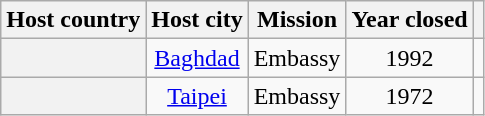<table class="wikitable plainrowheaders" style="text-align:center">
<tr>
<th scope="col">Host country</th>
<th scope="col">Host city</th>
<th scope="col">Mission</th>
<th scope="col">Year closed</th>
<th scope="col"></th>
</tr>
<tr>
<th scope="row"></th>
<td><a href='#'>Baghdad</a></td>
<td>Embassy</td>
<td>1992</td>
<td></td>
</tr>
<tr>
<th scope="row"></th>
<td><a href='#'>Taipei</a></td>
<td>Embassy</td>
<td>1972</td>
<td></td>
</tr>
</table>
